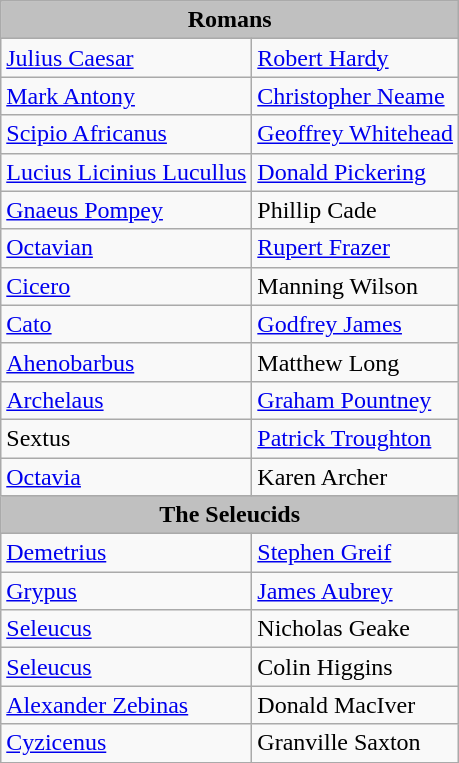<table class="wikitable">
<tr>
<th colspan="2" style="background-color:silver;">Romans</th>
</tr>
<tr>
<td><a href='#'>Julius Caesar</a></td>
<td><a href='#'>Robert Hardy</a></td>
</tr>
<tr>
<td><a href='#'>Mark Antony</a></td>
<td><a href='#'>Christopher Neame</a></td>
</tr>
<tr>
<td><a href='#'>Scipio Africanus</a></td>
<td><a href='#'>Geoffrey Whitehead</a></td>
</tr>
<tr>
<td><a href='#'>Lucius Licinius Lucullus</a></td>
<td><a href='#'>Donald Pickering</a></td>
</tr>
<tr>
<td><a href='#'>Gnaeus Pompey</a></td>
<td>Phillip Cade</td>
</tr>
<tr>
<td><a href='#'>Octavian</a></td>
<td><a href='#'>Rupert Frazer</a></td>
</tr>
<tr>
<td><a href='#'>Cicero</a></td>
<td>Manning Wilson</td>
</tr>
<tr>
<td><a href='#'>Cato</a></td>
<td><a href='#'>Godfrey James</a></td>
</tr>
<tr>
<td><a href='#'>Ahenobarbus</a></td>
<td>Matthew Long</td>
</tr>
<tr>
<td><a href='#'>Archelaus</a></td>
<td><a href='#'>Graham Pountney</a></td>
</tr>
<tr>
<td>Sextus</td>
<td><a href='#'>Patrick Troughton</a></td>
</tr>
<tr>
<td><a href='#'>Octavia</a></td>
<td>Karen Archer</td>
</tr>
<tr>
<th colspan="2" style="background-color:silver;">The Seleucids</th>
</tr>
<tr>
<td><a href='#'>Demetrius</a></td>
<td><a href='#'>Stephen Greif</a></td>
</tr>
<tr>
<td><a href='#'>Grypus</a></td>
<td><a href='#'>James Aubrey</a></td>
</tr>
<tr>
<td><a href='#'>Seleucus</a></td>
<td>Nicholas Geake</td>
</tr>
<tr>
<td><a href='#'>Seleucus</a></td>
<td>Colin Higgins</td>
</tr>
<tr>
<td><a href='#'>Alexander Zebinas</a></td>
<td>Donald MacIver</td>
</tr>
<tr>
<td><a href='#'>Cyzicenus</a></td>
<td>Granville Saxton</td>
</tr>
<tr>
</tr>
</table>
